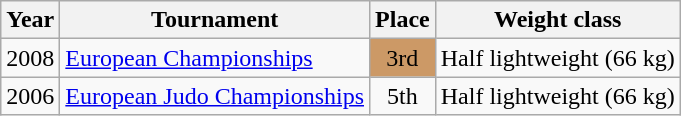<table class=wikitable>
<tr>
<th>Year</th>
<th>Tournament</th>
<th>Place</th>
<th>Weight class</th>
</tr>
<tr>
<td>2008</td>
<td><a href='#'>European Championships</a></td>
<td bgcolor="cc9966" align="center">3rd</td>
<td>Half lightweight (66 kg)</td>
</tr>
<tr>
<td>2006</td>
<td><a href='#'>European Judo Championships</a></td>
<td align="center">5th</td>
<td>Half lightweight (66 kg)</td>
</tr>
</table>
